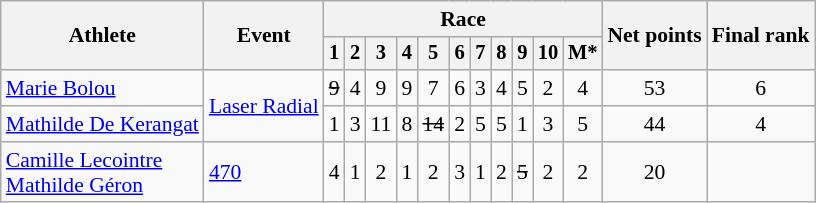<table class="wikitable" style="font-size:90%">
<tr>
<th rowspan="2">Athlete</th>
<th rowspan="2">Event</th>
<th colspan=11>Race</th>
<th rowspan=2>Net points</th>
<th rowspan=2>Final rank</th>
</tr>
<tr style="font-size:95%">
<th>1</th>
<th>2</th>
<th>3</th>
<th>4</th>
<th>5</th>
<th>6</th>
<th>7</th>
<th>8</th>
<th>9</th>
<th>10</th>
<th>M*</th>
</tr>
<tr align=center>
<td align=left><a href='#'>Marie Bolou</a></td>
<td align=left rowspan=2><a href='#'>Laser Radial</a></td>
<td><s>9</s></td>
<td>4</td>
<td>9</td>
<td>9</td>
<td>7</td>
<td>6</td>
<td>3</td>
<td>4</td>
<td>5</td>
<td>2</td>
<td>4</td>
<td>53</td>
<td>6</td>
</tr>
<tr align=center>
<td align=left><a href='#'>Mathilde De Kerangat</a></td>
<td>1</td>
<td>3</td>
<td>11</td>
<td>8</td>
<td><s>14</s></td>
<td>2</td>
<td>5</td>
<td>5</td>
<td>1</td>
<td>3</td>
<td>5</td>
<td>44</td>
<td>4</td>
</tr>
<tr align=center>
<td align=left><a href='#'>Camille Lecointre</a><br><a href='#'>Mathilde Géron</a></td>
<td align=left><a href='#'>470</a></td>
<td>4</td>
<td>1</td>
<td>2</td>
<td>1</td>
<td>2</td>
<td>3</td>
<td>1</td>
<td>2</td>
<td><s>5</s></td>
<td>2</td>
<td>2</td>
<td>20</td>
<td></td>
</tr>
</table>
